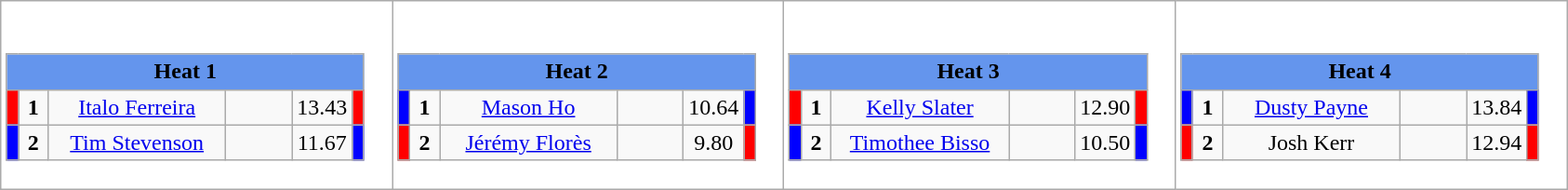<table class="wikitable" style="background:#fff;">
<tr>
<td><div><br><table class="wikitable">
<tr>
<td colspan="6"  style="text-align:center; background:#6495ed;"><strong>Heat 1</strong></td>
</tr>
<tr>
<td style="width:01px; background: #f00;"></td>
<td style="width:14px; text-align:center;"><strong>1</strong></td>
<td style="width:120px; text-align:center;"><a href='#'>Italo Ferreira</a></td>
<td style="width:40px; text-align:center;"></td>
<td style="width:20px; text-align:center;">13.43</td>
<td style="width:01px; background: #f00;"></td>
</tr>
<tr>
<td style="width:01px; background: #00f;"></td>
<td style="width:14px; text-align:center;"><strong>2</strong></td>
<td style="width:120px; text-align:center;"><a href='#'>Tim Stevenson</a></td>
<td style="width:40px; text-align:center;"></td>
<td style="width:20px; text-align:center;">11.67</td>
<td style="width:01px; background: #00f;"></td>
</tr>
</table>
</div></td>
<td><div><br><table class="wikitable">
<tr>
<td colspan="6"  style="text-align:center; background:#6495ed;"><strong>Heat 2</strong></td>
</tr>
<tr>
<td style="width:01px; background: #00f;"></td>
<td style="width:14px; text-align:center;"><strong>1</strong></td>
<td style="width:120px; text-align:center;"><a href='#'>Mason Ho</a></td>
<td style="width:40px; text-align:center;"></td>
<td style="width:20px; text-align:center;">10.64</td>
<td style="width:01px; background: #00f;"></td>
</tr>
<tr>
<td style="width:01px; background: #f00;"></td>
<td style="width:14px; text-align:center;"><strong>2</strong></td>
<td style="width:120px; text-align:center;"><a href='#'>Jérémy Florès</a></td>
<td style="width:40px; text-align:center;"></td>
<td style="width:20px; text-align:center;">9.80</td>
<td style="width:01px; background: #f00;"></td>
</tr>
</table>
</div></td>
<td><div><br><table class="wikitable">
<tr>
<td colspan="6"  style="text-align:center; background:#6495ed;"><strong>Heat 3</strong></td>
</tr>
<tr>
<td style="width:01px; background: #f00;"></td>
<td style="width:14px; text-align:center;"><strong>1</strong></td>
<td style="width:120px; text-align:center;"><a href='#'>Kelly Slater</a></td>
<td style="width:40px; text-align:center;"></td>
<td style="width:20px; text-align:center;">12.90</td>
<td style="width:01px; background: #f00;"></td>
</tr>
<tr>
<td style="width:01px; background: #00f;"></td>
<td style="width:14px; text-align:center;"><strong>2</strong></td>
<td style="width:120px; text-align:center;"><a href='#'>Timothee Bisso</a></td>
<td style="width:40px; text-align:center;"></td>
<td style="width:20px; text-align:center;">10.50</td>
<td style="width:01px; background: #00f;"></td>
</tr>
</table>
</div></td>
<td><div><br><table class="wikitable">
<tr>
<td colspan="6"  style="text-align:center; background:#6495ed;"><strong>Heat 4</strong></td>
</tr>
<tr>
<td style="width:01px; background: #00f;"></td>
<td style="width:14px; text-align:center;"><strong>1</strong></td>
<td style="width:120px; text-align:center;"><a href='#'>Dusty Payne</a></td>
<td style="width:40px; text-align:center;"></td>
<td style="width:20px; text-align:center;">13.84</td>
<td style="width:01px; background: #00f;"></td>
</tr>
<tr>
<td style="width:01px; background: #f00;"></td>
<td style="width:14px; text-align:center;"><strong>2</strong></td>
<td style="width:120px; text-align:center;">Josh Kerr</td>
<td style="width:40px; text-align:center;"></td>
<td style="width:20px; text-align:center;">12.94</td>
<td style="width:01px; background: #f00;"></td>
</tr>
</table>
</div></td>
</tr>
</table>
